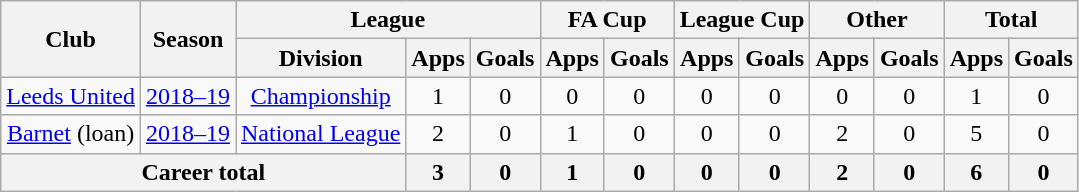<table class="wikitable" style="text-align: center;">
<tr>
<th rowspan="2">Club</th>
<th rowspan="2">Season</th>
<th colspan="3">League</th>
<th colspan="2">FA Cup</th>
<th colspan="2">League Cup</th>
<th colspan="2">Other</th>
<th colspan="2">Total</th>
</tr>
<tr>
<th>Division</th>
<th>Apps</th>
<th>Goals</th>
<th>Apps</th>
<th>Goals</th>
<th>Apps</th>
<th>Goals</th>
<th>Apps</th>
<th>Goals</th>
<th>Apps</th>
<th>Goals</th>
</tr>
<tr>
<td><a href='#'>Leeds United</a></td>
<td><a href='#'>2018–19</a></td>
<td><a href='#'>Championship</a></td>
<td>1</td>
<td>0</td>
<td>0</td>
<td>0</td>
<td>0</td>
<td>0</td>
<td>0</td>
<td>0</td>
<td>1</td>
<td>0</td>
</tr>
<tr>
<td><a href='#'>Barnet</a> (loan)</td>
<td><a href='#'>2018–19</a></td>
<td><a href='#'>National League</a></td>
<td>2</td>
<td>0</td>
<td>1</td>
<td>0</td>
<td>0</td>
<td>0</td>
<td>2</td>
<td>0</td>
<td>5</td>
<td>0</td>
</tr>
<tr>
<th colspan="3">Career total</th>
<th>3</th>
<th>0</th>
<th>1</th>
<th>0</th>
<th>0</th>
<th>0</th>
<th>2</th>
<th>0</th>
<th>6</th>
<th>0</th>
</tr>
</table>
